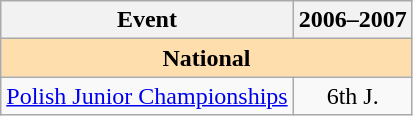<table class="wikitable" style="text-align:center">
<tr>
<th>Event</th>
<th>2006–2007</th>
</tr>
<tr>
<th colspan="2" style="background-color: #ffdead; " align="center"><strong>National</strong></th>
</tr>
<tr>
<td align="left"><a href='#'>Polish Junior Championships</a></td>
<td>6th J.</td>
</tr>
</table>
